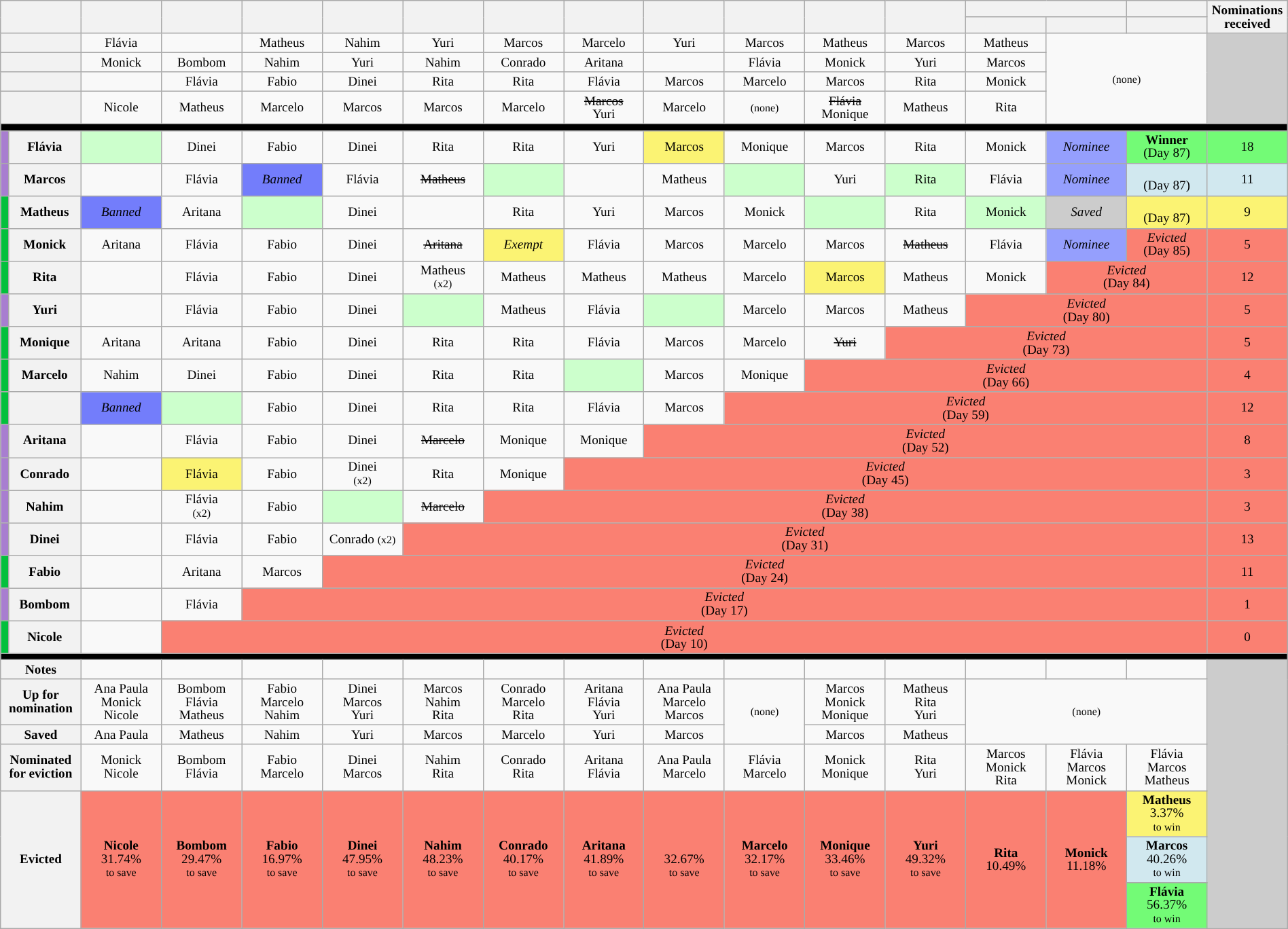<table class="wikitable" style="text-align:center; font-size:80%; width:100%; line-height:13px;">
<tr>
<th rowspan=2 width="06%" colspan=2></th>
<th rowspan=2 width="06%"></th>
<th rowspan=2 width="06%"></th>
<th rowspan=2 width="06%"></th>
<th rowspan=2 width="06%"></th>
<th rowspan=2 width="06%"></th>
<th rowspan=2 width="06%"></th>
<th rowspan=2 width="06%"></th>
<th rowspan=2 width="06%"></th>
<th rowspan=2 width="06%"></th>
<th rowspan=2 width="06%"></th>
<th rowspan=2 width="06%"></th>
<th colspan=2 width="12%"></th>
<th colspan=1 width="06%"></th>
<th rowspan=2 width="06%">Nominations<br>received</th>
</tr>
<tr>
<th width="06%"></th>
<th width="06%"></th>
<th width="06%"></th>
</tr>
<tr>
<th colspan=2></th>
<td>Flávia</td>
<td></td>
<td>Matheus</td>
<td>Nahim</td>
<td>Yuri</td>
<td>Marcos</td>
<td>Marcelo</td>
<td>Yuri</td>
<td>Marcos</td>
<td>Matheus</td>
<td>Marcos</td>
<td>Matheus</td>
<td rowspan=4 colspan=2><small>(none)</small></td>
<td rowspan=4 bgcolor=CCCCCC></td>
</tr>
<tr>
<th colspan=2></th>
<td>Monick</td>
<td>Bombom</td>
<td>Nahim</td>
<td>Yuri</td>
<td>Nahim</td>
<td>Conrado</td>
<td>Aritana</td>
<td></td>
<td>Flávia</td>
<td>Monick</td>
<td>Yuri</td>
<td>Marcos</td>
</tr>
<tr>
<th colspan=2></th>
<td></td>
<td>Flávia</td>
<td>Fabio</td>
<td>Dinei</td>
<td>Rita</td>
<td>Rita</td>
<td>Flávia</td>
<td>Marcos</td>
<td>Marcelo</td>
<td>Marcos</td>
<td>Rita</td>
<td>Monick</td>
</tr>
<tr>
<th colspan=2></th>
<td>Nicole</td>
<td>Matheus</td>
<td>Marcelo</td>
<td>Marcos</td>
<td>Marcos</td>
<td>Marcelo</td>
<td><s>Marcos</s><br>Yuri</td>
<td>Marcelo</td>
<td><small>(none)</small></td>
<td><s>Flávia</s><br>Monique</td>
<td>Matheus</td>
<td>Rita</td>
</tr>
<tr>
<td bgcolor=000000 colspan=17></td>
</tr>
<tr>
<td bgcolor=A87ED0></td>
<th>Flávia</th>
<td bgcolor=CCFFCC></td>
<td>Dinei</td>
<td>Fabio</td>
<td>Dinei</td>
<td>Rita</td>
<td>Rita</td>
<td>Yuri</td>
<td bgcolor="FBF373">Marcos</td>
<td>Monique</td>
<td>Marcos</td>
<td>Rita</td>
<td>Monick</td>
<td bgcolor="959FFD"><em>Nominee</em></td>
<td bgcolor="73FB76"><strong>Winner</strong><br>(Day 87)</td>
<td bgcolor="73FB76">18</td>
</tr>
<tr>
<td bgcolor=A87ED0></td>
<th>Marcos</th>
<td></td>
<td>Flávia</td>
<td bgcolor=737DFB><em>Banned</em></td>
<td>Flávia</td>
<td><s>Matheus</s></td>
<td bgcolor=CCFFCC></td>
<td></td>
<td>Matheus</td>
<td bgcolor=CCFFCC></td>
<td>Yuri</td>
<td bgcolor=CCFFCC>Rita</td>
<td>Flávia</td>
<td bgcolor="959FFD"><em>Nominee</em></td>
<td bgcolor="D1E8EF"><br>(Day 87)</td>
<td bgcolor="D1E8EF">11</td>
</tr>
<tr>
<td bgcolor=03C03C></td>
<th>Matheus</th>
<td bgcolor=737DFB><em>Banned</em></td>
<td>Aritana</td>
<td bgcolor=CCFFCC></td>
<td>Dinei</td>
<td></td>
<td>Rita</td>
<td>Yuri</td>
<td>Marcos</td>
<td>Monick</td>
<td bgcolor=CCFFCC></td>
<td>Rita</td>
<td bgcolor=CCFFCC>Monick</td>
<td bgcolor="CCCCCC"><em>Saved</em></td>
<td bgcolor="FBF373"><strong></strong><br>(Day 87)</td>
<td bgcolor="FBF373">9</td>
</tr>
<tr>
<td bgcolor=03C03C></td>
<th>Monick</th>
<td>Aritana</td>
<td>Flávia</td>
<td>Fabio</td>
<td>Dinei</td>
<td><s>Aritana</s></td>
<td bgcolor="FBF373"><em>Exempt</em></td>
<td>Flávia</td>
<td>Marcos</td>
<td>Marcelo</td>
<td>Marcos</td>
<td><s>Matheus</s></td>
<td>Flávia</td>
<td bgcolor="959FFD"><em>Nominee</em></td>
<td bgcolor=FA8072><em>Evicted</em><br>(Day 85)</td>
<td bgcolor=FA8072>5</td>
</tr>
<tr>
<td bgcolor=03C03C></td>
<th>Rita</th>
<td></td>
<td>Flávia</td>
<td>Fabio</td>
<td>Dinei</td>
<td>Matheus<br><small>(x2)</small></td>
<td>Matheus</td>
<td>Matheus</td>
<td>Matheus</td>
<td>Marcelo</td>
<td bgcolor="FBF373">Marcos</td>
<td>Matheus</td>
<td>Monick</td>
<td bgcolor=FA8072 colspan=2><em>Evicted</em><br>(Day 84)</td>
<td bgcolor=FA8072>12</td>
</tr>
<tr>
<td bgcolor=A87ED0></td>
<th>Yuri</th>
<td></td>
<td>Flávia</td>
<td>Fabio</td>
<td>Dinei</td>
<td bgcolor=CCFFCC></td>
<td>Matheus</td>
<td>Flávia</td>
<td bgcolor=CCFFCC></td>
<td>Marcelo</td>
<td>Marcos</td>
<td>Matheus</td>
<td bgcolor=FA8072 colspan=3><em>Evicted</em><br>(Day 80)</td>
<td bgcolor=FA8072>5</td>
</tr>
<tr>
<td bgcolor=03C03C></td>
<th>Monique</th>
<td>Aritana</td>
<td>Aritana</td>
<td>Fabio</td>
<td>Dinei</td>
<td>Rita</td>
<td>Rita</td>
<td>Flávia</td>
<td>Marcos</td>
<td>Marcelo</td>
<td><s>Yuri</s></td>
<td bgcolor=FA8072 colspan=4><em>Evicted</em><br>(Day 73)</td>
<td bgcolor=FA8072>5</td>
</tr>
<tr>
<td bgcolor=03C03C></td>
<th>Marcelo</th>
<td>Nahim</td>
<td>Dinei</td>
<td>Fabio</td>
<td>Dinei</td>
<td>Rita</td>
<td>Rita</td>
<td bgcolor=CCFFCC></td>
<td>Marcos</td>
<td>Monique</td>
<td bgcolor=FA8072 colspan=5><em>Evicted</em><br>(Day 66)</td>
<td bgcolor=FA8072>4</td>
</tr>
<tr>
<td bgcolor=03C03C></td>
<th></th>
<td bgcolor=737DFB><em>Banned</em></td>
<td bgcolor=CCFFCC></td>
<td>Fabio</td>
<td>Dinei</td>
<td>Rita</td>
<td>Rita</td>
<td>Flávia</td>
<td>Marcos</td>
<td bgcolor=FA8072 colspan=6><em>Evicted</em><br>(Day 59)</td>
<td bgcolor=FA8072>12</td>
</tr>
<tr>
<td bgcolor=A87ED0></td>
<th>Aritana</th>
<td></td>
<td>Flávia</td>
<td>Fabio</td>
<td>Dinei</td>
<td><s>Marcelo</s></td>
<td>Monique</td>
<td>Monique</td>
<td bgcolor=FA8072 colspan=7><em>Evicted</em><br>(Day 52)</td>
<td bgcolor=FA8072>8</td>
</tr>
<tr>
<td bgcolor=A87ED0></td>
<th>Conrado</th>
<td></td>
<td bgcolor=FBF373>Flávia</td>
<td>Fabio</td>
<td>Dinei<br><small>(x2)</small></td>
<td>Rita</td>
<td>Monique</td>
<td bgcolor=FA8072 colspan=8><em>Evicted</em><br>(Day 45)</td>
<td bgcolor=FA8072>3</td>
</tr>
<tr>
<td bgcolor=A87ED0></td>
<th>Nahim</th>
<td></td>
<td>Flávia<br><small>(x2)</small></td>
<td>Fabio</td>
<td bgcolor=CCFFCC></td>
<td><s>Marcelo</s></td>
<td bgcolor=FA8072 colspan=9><em>Evicted</em><br>(Day 38)</td>
<td bgcolor=FA8072>3</td>
</tr>
<tr>
<td bgcolor=A87ED0></td>
<th>Dinei</th>
<td></td>
<td>Flávia</td>
<td>Fabio</td>
<td>Conrado <small>(x2)</small></td>
<td bgcolor=FA8072 colspan=10><em>Evicted</em><br>(Day 31)</td>
<td bgcolor=FA8072>13</td>
</tr>
<tr>
<td bgcolor=03C03C></td>
<th>Fabio</th>
<td></td>
<td>Aritana</td>
<td>Marcos</td>
<td bgcolor=FA8072 colspan=11><em>Evicted</em><br>(Day 24)</td>
<td bgcolor=FA8072>11</td>
</tr>
<tr>
<td bgcolor=A87ED0></td>
<th>Bombom</th>
<td></td>
<td>Flávia</td>
<td bgcolor=FA8072 colspan=12><em>Evicted</em><br>(Day 17)</td>
<td bgcolor=FA8072>1</td>
</tr>
<tr>
<td bgcolor=03C03C></td>
<th>Nicole</th>
<td></td>
<td bgcolor=FA8072 colspan=13><em>Evicted</em><br>(Day 10)</td>
<td bgcolor=FA8072>0</td>
</tr>
<tr>
<td bgcolor=000000 colspan=17></td>
</tr>
<tr>
<th colspan=2>Notes</th>
<td></td>
<td></td>
<td></td>
<td></td>
<td></td>
<td></td>
<td></td>
<td></td>
<td></td>
<td></td>
<td></td>
<td></td>
<td></td>
<td></td>
<td rowspan=7 bgcolor=CCCCCC></td>
</tr>
<tr>
<th colspan=2>Up for<br>nomination</th>
<td>Ana Paula<br>Monick<br>Nicole</td>
<td>Bombom<br>Flávia<br>Matheus</td>
<td>Fabio<br>Marcelo<br>Nahim</td>
<td>Dinei<br>Marcos<br>Yuri</td>
<td>Marcos<br>Nahim<br>Rita</td>
<td>Conrado<br>Marcelo<br>Rita</td>
<td>Aritana<br>Flávia<br>Yuri</td>
<td>Ana Paula<br>Marcelo<br>Marcos</td>
<td rowspan=2><small>(none)</small></td>
<td>Marcos<br>Monick<br>Monique</td>
<td>Matheus<br>Rita<br>Yuri</td>
<td rowspan=2 colspan=3><small>(none)</small></td>
</tr>
<tr>
<th colspan=2>Saved</th>
<td>Ana Paula</td>
<td>Matheus</td>
<td>Nahim</td>
<td>Yuri</td>
<td>Marcos</td>
<td>Marcelo</td>
<td>Yuri</td>
<td>Marcos</td>
<td>Marcos</td>
<td>Matheus</td>
</tr>
<tr>
<th colspan=2>Nominated<br>for eviction</th>
<td>Monick<br>Nicole</td>
<td>Bombom<br>Flávia</td>
<td>Fabio<br>Marcelo</td>
<td>Dinei<br>Marcos</td>
<td>Nahim<br>Rita</td>
<td>Conrado<br>Rita</td>
<td>Aritana<br>Flávia</td>
<td>Ana Paula<br>Marcelo</td>
<td>Flávia<br>Marcelo</td>
<td>Monick<br>Monique</td>
<td>Rita<br>Yuri</td>
<td>Marcos<br>Monick<br>Rita</td>
<td>Flávia<br>Marcos<br>Monick</td>
<td>Flávia<br>Marcos<br>Matheus</td>
</tr>
<tr>
<th rowspan=3 colspan=2>Evicted</th>
<td rowspan=3 bgcolor=FA8072><strong>Nicole</strong><br>31.74%<br><small>to save</small></td>
<td rowspan=3 bgcolor=FA8072><strong>Bombom</strong><br>29.47%<br><small>to save</small></td>
<td rowspan=3 bgcolor=FA8072><strong>Fabio</strong><br>16.97%<br><small>to save</small></td>
<td rowspan=3 bgcolor=FA8072><strong>Dinei</strong><br>47.95%<br><small>to save</small></td>
<td rowspan=3 bgcolor=FA8072><strong>Nahim</strong><br>48.23%<br><small>to save</small></td>
<td rowspan=3 bgcolor=FA8072><strong>Conrado</strong><br>40.17%<br><small>to save</small></td>
<td rowspan=3 bgcolor=FA8072><strong>Aritana</strong><br>41.89%<br><small>to save</small></td>
<td rowspan=3 bgcolor=FA8072><strong></strong><br>32.67%<br><small>to save</small></td>
<td rowspan=3 bgcolor=FA8072><strong>Marcelo</strong><br>32.17%<br><small>to save</small></td>
<td rowspan=3 bgcolor=FA8072><strong>Monique</strong><br>33.46%<br><small>to save</small></td>
<td rowspan=3 bgcolor=FA8072><strong>Yuri</strong><br>49.32%<br><small>to save</small></td>
<td rowspan=3 bgcolor=FA8072><strong>Rita</strong><br>10.49%<br><small></small></td>
<td rowspan=3 bgcolor=FA8072><strong>Monick</strong><br>11.18%<br><small></small></td>
<td rowspan=1 bgcolor=FBF373><strong>Matheus</strong><br>3.37%<br><small>to win</small></td>
</tr>
<tr>
<td rowspan=1 bgcolor=D1E8EF><strong>Marcos</strong><br>40.26%<br><small>to win</small></td>
</tr>
<tr>
<td rowspan=1 bgcolor=73FB76><strong>Flávia</strong><br>56.37%<br><small>to win</small></td>
</tr>
</table>
